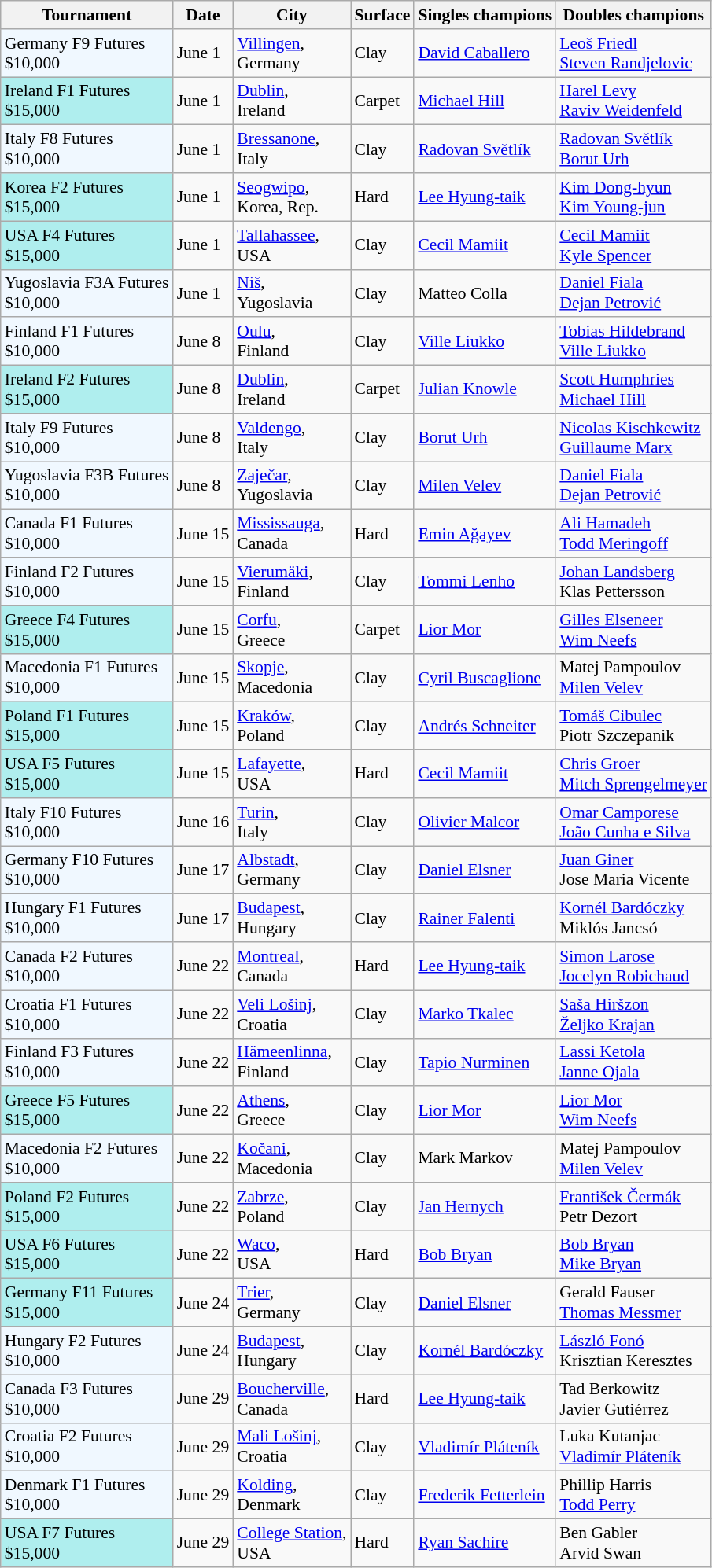<table class="sortable wikitable" style="font-size:90%">
<tr>
<th>Tournament</th>
<th>Date</th>
<th>City</th>
<th>Surface</th>
<th>Singles champions</th>
<th>Doubles champions</th>
</tr>
<tr>
<td style="background:#f0f8ff;">Germany F9 Futures<br>$10,000</td>
<td>June 1</td>
<td><a href='#'>Villingen</a>,<br>Germany</td>
<td>Clay</td>
<td> <a href='#'>David Caballero</a></td>
<td> <a href='#'>Leoš Friedl</a><br> <a href='#'>Steven Randjelovic</a></td>
</tr>
<tr>
<td style="background:#afeeee;">Ireland F1 Futures<br>$15,000</td>
<td>June 1</td>
<td><a href='#'>Dublin</a>,<br>Ireland</td>
<td>Carpet</td>
<td> <a href='#'>Michael Hill</a></td>
<td> <a href='#'>Harel Levy</a><br> <a href='#'>Raviv Weidenfeld</a></td>
</tr>
<tr>
<td style="background:#f0f8ff;">Italy F8 Futures<br>$10,000</td>
<td>June 1</td>
<td><a href='#'>Bressanone</a>,<br>Italy</td>
<td>Clay</td>
<td> <a href='#'>Radovan Světlík</a></td>
<td> <a href='#'>Radovan Světlík</a><br> <a href='#'>Borut Urh</a></td>
</tr>
<tr>
<td style="background:#afeeee;">Korea F2 Futures<br>$15,000</td>
<td>June 1</td>
<td><a href='#'>Seogwipo</a>,<br>Korea, Rep.</td>
<td>Hard</td>
<td> <a href='#'>Lee Hyung-taik</a></td>
<td> <a href='#'>Kim Dong-hyun</a><br> <a href='#'>Kim Young-jun</a></td>
</tr>
<tr>
<td style="background:#afeeee;">USA F4 Futures<br>$15,000</td>
<td>June 1</td>
<td><a href='#'>Tallahassee</a>,<br>USA</td>
<td>Clay</td>
<td> <a href='#'>Cecil Mamiit</a></td>
<td> <a href='#'>Cecil Mamiit</a><br> <a href='#'>Kyle Spencer</a></td>
</tr>
<tr>
<td style="background:#f0f8ff;">Yugoslavia F3A Futures<br>$10,000</td>
<td>June 1</td>
<td><a href='#'>Niš</a>,<br>Yugoslavia</td>
<td>Clay</td>
<td> Matteo Colla</td>
<td> <a href='#'>Daniel Fiala</a><br> <a href='#'>Dejan Petrović</a></td>
</tr>
<tr>
<td style="background:#f0f8ff;">Finland F1 Futures<br>$10,000</td>
<td>June 8</td>
<td><a href='#'>Oulu</a>,<br>Finland</td>
<td>Clay</td>
<td> <a href='#'>Ville Liukko</a></td>
<td> <a href='#'>Tobias Hildebrand</a><br> <a href='#'>Ville Liukko</a></td>
</tr>
<tr>
<td style="background:#afeeee;">Ireland F2 Futures<br>$15,000</td>
<td>June 8</td>
<td><a href='#'>Dublin</a>,<br>Ireland</td>
<td>Carpet</td>
<td> <a href='#'>Julian Knowle</a></td>
<td> <a href='#'>Scott Humphries</a><br> <a href='#'>Michael Hill</a></td>
</tr>
<tr>
<td style="background:#f0f8ff;">Italy F9 Futures<br>$10,000</td>
<td>June 8</td>
<td><a href='#'>Valdengo</a>,<br>Italy</td>
<td>Clay</td>
<td> <a href='#'>Borut Urh</a></td>
<td> <a href='#'>Nicolas Kischkewitz</a><br> <a href='#'>Guillaume Marx</a></td>
</tr>
<tr>
<td style="background:#f0f8ff;">Yugoslavia F3B Futures<br>$10,000</td>
<td>June 8</td>
<td><a href='#'>Zaječar</a>,<br>Yugoslavia</td>
<td>Clay</td>
<td> <a href='#'>Milen Velev</a></td>
<td> <a href='#'>Daniel Fiala</a><br> <a href='#'>Dejan Petrović</a></td>
</tr>
<tr>
<td style="background:#f0f8ff;">Canada F1 Futures<br>$10,000</td>
<td>June 15</td>
<td><a href='#'>Mississauga</a>,<br>Canada</td>
<td>Hard</td>
<td> <a href='#'>Emin Ağayev</a></td>
<td> <a href='#'>Ali Hamadeh</a><br> <a href='#'>Todd Meringoff</a></td>
</tr>
<tr>
<td style="background:#f0f8ff;">Finland F2 Futures<br>$10,000</td>
<td>June 15</td>
<td><a href='#'>Vierumäki</a>,<br>Finland</td>
<td>Clay</td>
<td> <a href='#'>Tommi Lenho</a></td>
<td> <a href='#'>Johan Landsberg</a><br> Klas Pettersson</td>
</tr>
<tr>
<td style="background:#afeeee;">Greece F4 Futures<br>$15,000</td>
<td>June 15</td>
<td><a href='#'>Corfu</a>,<br>Greece</td>
<td>Carpet</td>
<td> <a href='#'>Lior Mor</a></td>
<td> <a href='#'>Gilles Elseneer</a><br> <a href='#'>Wim Neefs</a></td>
</tr>
<tr>
<td style="background:#f0f8ff;">Macedonia F1 Futures<br>$10,000</td>
<td>June 15</td>
<td><a href='#'>Skopje</a>,<br>Macedonia</td>
<td>Clay</td>
<td> <a href='#'>Cyril Buscaglione</a></td>
<td> Matej Pampoulov<br> <a href='#'>Milen Velev</a></td>
</tr>
<tr>
<td style="background:#afeeee;">Poland F1 Futures<br>$15,000</td>
<td>June 15</td>
<td><a href='#'>Kraków</a>,<br>Poland</td>
<td>Clay</td>
<td> <a href='#'>Andrés Schneiter</a></td>
<td> <a href='#'>Tomáš Cibulec</a><br> Piotr Szczepanik</td>
</tr>
<tr>
<td style="background:#afeeee;">USA F5 Futures<br>$15,000</td>
<td>June 15</td>
<td><a href='#'>Lafayette</a>,<br>USA</td>
<td>Hard</td>
<td> <a href='#'>Cecil Mamiit</a></td>
<td> <a href='#'>Chris Groer</a><br> <a href='#'>Mitch Sprengelmeyer</a></td>
</tr>
<tr>
<td style="background:#f0f8ff;">Italy F10 Futures<br>$10,000</td>
<td>June 16</td>
<td><a href='#'>Turin</a>,<br>Italy</td>
<td>Clay</td>
<td> <a href='#'>Olivier Malcor</a></td>
<td> <a href='#'>Omar Camporese</a><br> <a href='#'>João Cunha e Silva</a></td>
</tr>
<tr>
<td style="background:#f0f8ff;">Germany F10 Futures<br>$10,000</td>
<td>June 17</td>
<td><a href='#'>Albstadt</a>,<br>Germany</td>
<td>Clay</td>
<td> <a href='#'>Daniel Elsner</a></td>
<td> <a href='#'>Juan Giner</a><br> Jose Maria Vicente</td>
</tr>
<tr>
<td style="background:#f0f8ff;">Hungary F1 Futures<br>$10,000</td>
<td>June 17</td>
<td><a href='#'>Budapest</a>,<br>Hungary</td>
<td>Clay</td>
<td> <a href='#'>Rainer Falenti</a></td>
<td> <a href='#'>Kornél Bardóczky</a><br> Miklós Jancsó</td>
</tr>
<tr>
<td style="background:#f0f8ff;">Canada F2 Futures<br>$10,000</td>
<td>June 22</td>
<td><a href='#'>Montreal</a>,<br>Canada</td>
<td>Hard</td>
<td> <a href='#'>Lee Hyung-taik</a></td>
<td> <a href='#'>Simon Larose</a><br> <a href='#'>Jocelyn Robichaud</a></td>
</tr>
<tr>
<td style="background:#f0f8ff;">Croatia F1 Futures<br>$10,000</td>
<td>June 22</td>
<td><a href='#'>Veli Lošinj</a>,<br>Croatia</td>
<td>Clay</td>
<td> <a href='#'>Marko Tkalec</a></td>
<td> <a href='#'>Saša Hiršzon</a><br> <a href='#'>Željko Krajan</a></td>
</tr>
<tr>
<td style="background:#f0f8ff;">Finland F3 Futures<br>$10,000</td>
<td>June 22</td>
<td><a href='#'>Hämeenlinna</a>,<br>Finland</td>
<td>Clay</td>
<td> <a href='#'>Tapio Nurminen</a></td>
<td> <a href='#'>Lassi Ketola</a><br> <a href='#'>Janne Ojala</a></td>
</tr>
<tr>
<td style="background:#afeeee;">Greece F5 Futures<br>$15,000</td>
<td>June 22</td>
<td><a href='#'>Athens</a>,<br>Greece</td>
<td>Clay</td>
<td> <a href='#'>Lior Mor</a></td>
<td> <a href='#'>Lior Mor</a><br> <a href='#'>Wim Neefs</a></td>
</tr>
<tr>
<td style="background:#f0f8ff;">Macedonia F2 Futures<br>$10,000</td>
<td>June 22</td>
<td><a href='#'>Kočani</a>,<br>Macedonia</td>
<td>Clay</td>
<td> Mark Markov</td>
<td> Matej Pampoulov<br> <a href='#'>Milen Velev</a></td>
</tr>
<tr>
<td style="background:#afeeee;">Poland F2 Futures<br>$15,000</td>
<td>June 22</td>
<td><a href='#'>Zabrze</a>,<br>Poland</td>
<td>Clay</td>
<td> <a href='#'>Jan Hernych</a></td>
<td> <a href='#'>František Čermák</a><br> Petr Dezort</td>
</tr>
<tr>
<td style="background:#afeeee;">USA F6 Futures<br>$15,000</td>
<td>June 22</td>
<td><a href='#'>Waco</a>,<br>USA</td>
<td>Hard</td>
<td> <a href='#'>Bob Bryan</a></td>
<td> <a href='#'>Bob Bryan</a><br> <a href='#'>Mike Bryan</a></td>
</tr>
<tr>
<td style="background:#afeeee;">Germany F11 Futures<br>$15,000</td>
<td>June 24</td>
<td><a href='#'>Trier</a>,<br>Germany</td>
<td>Clay</td>
<td> <a href='#'>Daniel Elsner</a></td>
<td> Gerald Fauser<br> <a href='#'>Thomas Messmer</a></td>
</tr>
<tr>
<td style="background:#f0f8ff;">Hungary F2 Futures<br>$10,000</td>
<td>June 24</td>
<td><a href='#'>Budapest</a>,<br>Hungary</td>
<td>Clay</td>
<td> <a href='#'>Kornél Bardóczky</a></td>
<td> <a href='#'>László Fonó</a><br> Krisztian Keresztes</td>
</tr>
<tr>
<td style="background:#f0f8ff;">Canada F3 Futures<br>$10,000</td>
<td>June 29</td>
<td><a href='#'>Boucherville</a>,<br>Canada</td>
<td>Hard</td>
<td> <a href='#'>Lee Hyung-taik</a></td>
<td> Tad Berkowitz<br> Javier Gutiérrez</td>
</tr>
<tr>
<td style="background:#f0f8ff;">Croatia F2 Futures<br>$10,000</td>
<td>June 29</td>
<td><a href='#'>Mali Lošinj</a>,<br>Croatia</td>
<td>Clay</td>
<td> <a href='#'>Vladimír Pláteník</a></td>
<td> Luka Kutanjac<br> <a href='#'>Vladimír Pláteník</a></td>
</tr>
<tr>
<td style="background:#f0f8ff;">Denmark F1 Futures<br>$10,000</td>
<td>June 29</td>
<td><a href='#'>Kolding</a>,<br>Denmark</td>
<td>Clay</td>
<td> <a href='#'>Frederik Fetterlein</a></td>
<td> Phillip Harris<br> <a href='#'>Todd Perry</a></td>
</tr>
<tr>
<td style="background:#afeeee;">USA F7 Futures<br>$15,000</td>
<td>June 29</td>
<td><a href='#'>College Station</a>,<br>USA</td>
<td>Hard</td>
<td> <a href='#'>Ryan Sachire</a></td>
<td> Ben Gabler<br> Arvid Swan</td>
</tr>
</table>
